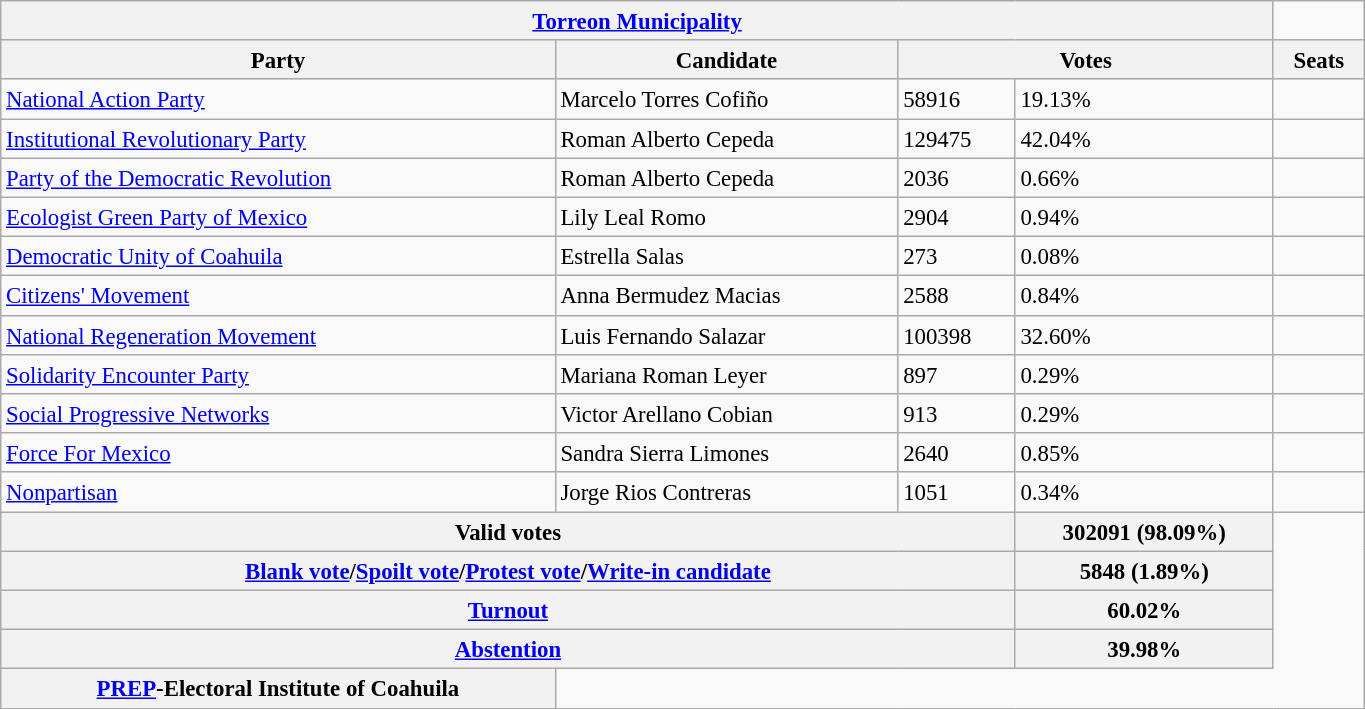<table class="wikitable collapsible collapsed" style="font-size:95%; width:72%; line-height:126%; margin-bottom:0">
<tr>
<th Colspan = 4><strong><a href='#'>Torreon Municipality</a></strong></th>
</tr>
<tr style="background:#efefef;">
<th Colspan = 1><strong>Party</strong></th>
<th Colspan = 1><strong>Candidate</strong></th>
<th Colspan = 2><strong>Votes</strong></th>
<th Colspan = 1><strong>Seats</strong></th>
</tr>
<tr>
<td> <a href='#'>National Action Party</a></td>
<td>Marcelo Torres Cofiño</td>
<td>58916</td>
<td>19.13%</td>
<td></td>
</tr>
<tr>
<td> <a href='#'>Institutional Revolutionary Party</a></td>
<td>Roman Alberto Cepeda</td>
<td>129475</td>
<td>42.04%</td>
<td></td>
</tr>
<tr>
<td> <a href='#'>Party of the Democratic Revolution</a></td>
<td>Roman Alberto Cepeda</td>
<td>2036</td>
<td>0.66%</td>
<td></td>
</tr>
<tr>
<td> <a href='#'>Ecologist Green Party of Mexico</a></td>
<td>Lily Leal Romo </td>
<td>2904</td>
<td>0.94%</td>
<td></td>
</tr>
<tr>
<td><a href='#'>Democratic Unity of Coahuila</a></td>
<td>Estrella Salas</td>
<td>273</td>
<td>0.08%</td>
<td></td>
</tr>
<tr>
<td> <a href='#'>Citizens' Movement</a></td>
<td>Anna Bermudez Macias</td>
<td>2588</td>
<td>0.84%</td>
<td></td>
</tr>
<tr>
<td> <a href='#'>National Regeneration Movement</a></td>
<td>Luis Fernando Salazar</td>
<td>100398</td>
<td>32.60% </td>
<td></td>
</tr>
<tr>
<td> <a href='#'>Solidarity Encounter Party</a></td>
<td>Mariana Roman Leyer</td>
<td>897</td>
<td>0.29%</td>
<td></td>
</tr>
<tr>
<td> <a href='#'>Social Progressive Networks</a></td>
<td>Victor Arellano Cobian</td>
<td>913</td>
<td>0.29%</td>
<td></td>
</tr>
<tr>
<td><a href='#'>Force For Mexico</a></td>
<td>Sandra Sierra Limones</td>
<td>2640</td>
<td>0.85%</td>
<td></td>
</tr>
<tr>
<td><a href='#'>Nonpartisan</a></td>
<td>Jorge Rios Contreras</td>
<td>1051</td>
<td>0.34%</td>
<td></td>
</tr>
<tr>
<th Colspan = 3><strong>Valid votes</strong></th>
<th>302091 (98.09%)</th>
</tr>
<tr>
<th Colspan = 3><strong><a href='#'>Blank vote</a>/<a href='#'>Spoilt vote</a>/<a href='#'>Protest vote</a>/<a href='#'>Write-in candidate</a></strong></th>
<th>5848 (1.89%)</th>
</tr>
<tr>
<th Colspan = 3><strong><a href='#'>Turnout</a></strong></th>
<th>60.02%</th>
</tr>
<tr>
<th Colspan = 3><strong><a href='#'>Abstention</a></strong></th>
<th>39.98%</th>
</tr>
<tr>
<th Colspan =><a href='#'>PREP</a>-Electoral Institute of Coahuila</th>
</tr>
<tr>
</tr>
</table>
